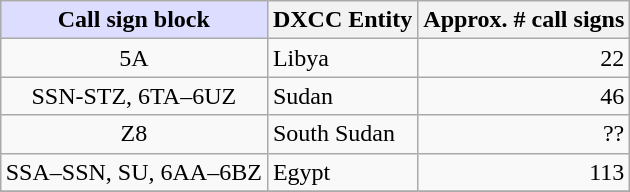<table class=wikitable style="margin: 1em auto 1em auto;">
<tr>
<th style="background: #ddddff;">Call sign block</th>
<th>DXCC Entity</th>
<th>Approx. # call signs</th>
</tr>
<tr>
<td align="center">5A</td>
<td>Libya</td>
<td align="right">22</td>
</tr>
<tr>
<td align="center">SSN-STZ, 6TA–6UZ</td>
<td>Sudan</td>
<td align="right">46</td>
</tr>
<tr>
<td align="center">Z8</td>
<td>South Sudan</td>
<td align="right">??</td>
</tr>
<tr>
<td align="center">SSA–SSN, SU, 6AA–6BZ</td>
<td>Egypt</td>
<td align="right">113</td>
</tr>
<tr>
</tr>
</table>
